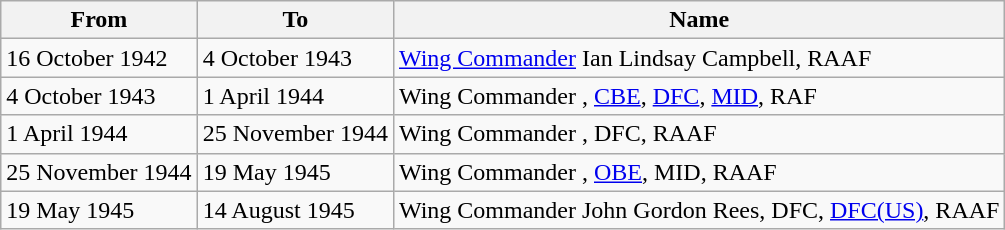<table class="wikitable">
<tr>
<th>From</th>
<th>To</th>
<th>Name</th>
</tr>
<tr>
<td>16 October 1942</td>
<td>4 October 1943</td>
<td><a href='#'>Wing Commander</a> Ian Lindsay Campbell, RAAF</td>
</tr>
<tr>
<td>4 October 1943</td>
<td>1 April 1944</td>
<td>Wing Commander , <a href='#'>CBE</a>, <a href='#'>DFC</a>, <a href='#'>MID</a>, RAF</td>
</tr>
<tr>
<td>1 April 1944</td>
<td>25 November 1944</td>
<td>Wing Commander , DFC, RAAF</td>
</tr>
<tr>
<td>25 November 1944</td>
<td>19 May 1945</td>
<td>Wing Commander , <a href='#'>OBE</a>, MID, RAAF</td>
</tr>
<tr>
<td>19 May 1945</td>
<td>14 August 1945</td>
<td>Wing Commander John Gordon Rees, DFC, <a href='#'>DFC(US)</a>, RAAF</td>
</tr>
</table>
